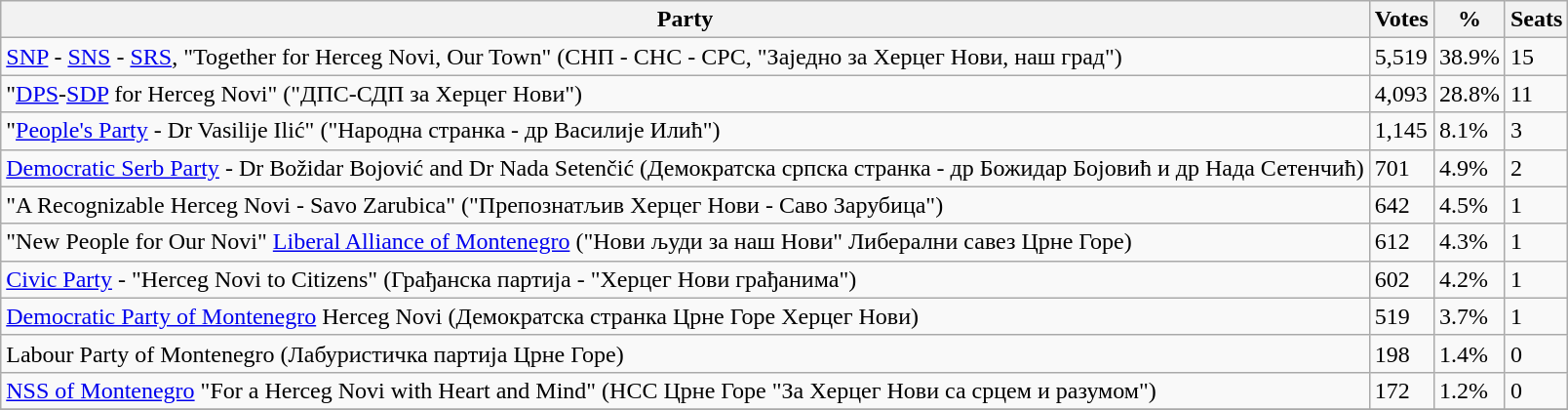<table class="wikitable">
<tr>
<th>Party</th>
<th>Votes</th>
<th>%</th>
<th>Seats</th>
</tr>
<tr>
<td><a href='#'>SNP</a> - <a href='#'>SNS</a> - <a href='#'>SRS</a>, "Together for Herceg Novi, Our Town" (СНП - СНС - СРС, "Заједно за Херцег Нови, наш град")</td>
<td>5,519</td>
<td>38.9%</td>
<td>15</td>
</tr>
<tr>
<td>"<a href='#'>DPS</a>-<a href='#'>SDP</a> for Herceg Novi" ("ДПС-СДП за Херцег Нови")</td>
<td>4,093</td>
<td>28.8%</td>
<td>11</td>
</tr>
<tr>
<td>"<a href='#'>People's Party</a> - Dr Vasilije Ilić" ("Народна странка - др Василије Илић")</td>
<td>1,145</td>
<td>8.1%</td>
<td>3</td>
</tr>
<tr>
<td><a href='#'>Democratic Serb Party</a> - Dr Božidar Bojović and Dr Nada Setenčić (Демократска српска странка - др Божидар Бојовић и др Нада Сетенчић)</td>
<td>701</td>
<td>4.9%</td>
<td>2</td>
</tr>
<tr>
<td>"A Recognizable Herceg Novi - Savo Zarubica" ("Препознатљив Херцег Нови - Саво Зарубица")</td>
<td>642</td>
<td>4.5%</td>
<td>1</td>
</tr>
<tr>
<td>"New People for Our Novi" <a href='#'>Liberal Alliance of Montenegro</a> ("Нови људи за наш Нови" Либерални савез Црне Горе)</td>
<td>612</td>
<td>4.3%</td>
<td>1</td>
</tr>
<tr>
<td><a href='#'>Civic Party</a> - "Herceg Novi to Citizens" (Грађанска партија - "Херцег Нови грађанима")</td>
<td>602</td>
<td>4.2%</td>
<td>1</td>
</tr>
<tr>
<td><a href='#'>Democratic Party of Montenegro</a> Herceg Novi (Демократска странка Црне Горе Херцег Нови)</td>
<td>519</td>
<td>3.7%</td>
<td>1</td>
</tr>
<tr>
<td>Labour Party of Montenegro (Лабуристичка партија Црне Горе)</td>
<td>198</td>
<td>1.4%</td>
<td>0</td>
</tr>
<tr>
<td><a href='#'>NSS of Montenegro</a> "For a Herceg Novi with Heart and Mind" (НСС Црне Горе "За Херцег Нови са срцем и разумом")</td>
<td>172</td>
<td>1.2%</td>
<td>0</td>
</tr>
<tr>
</tr>
</table>
